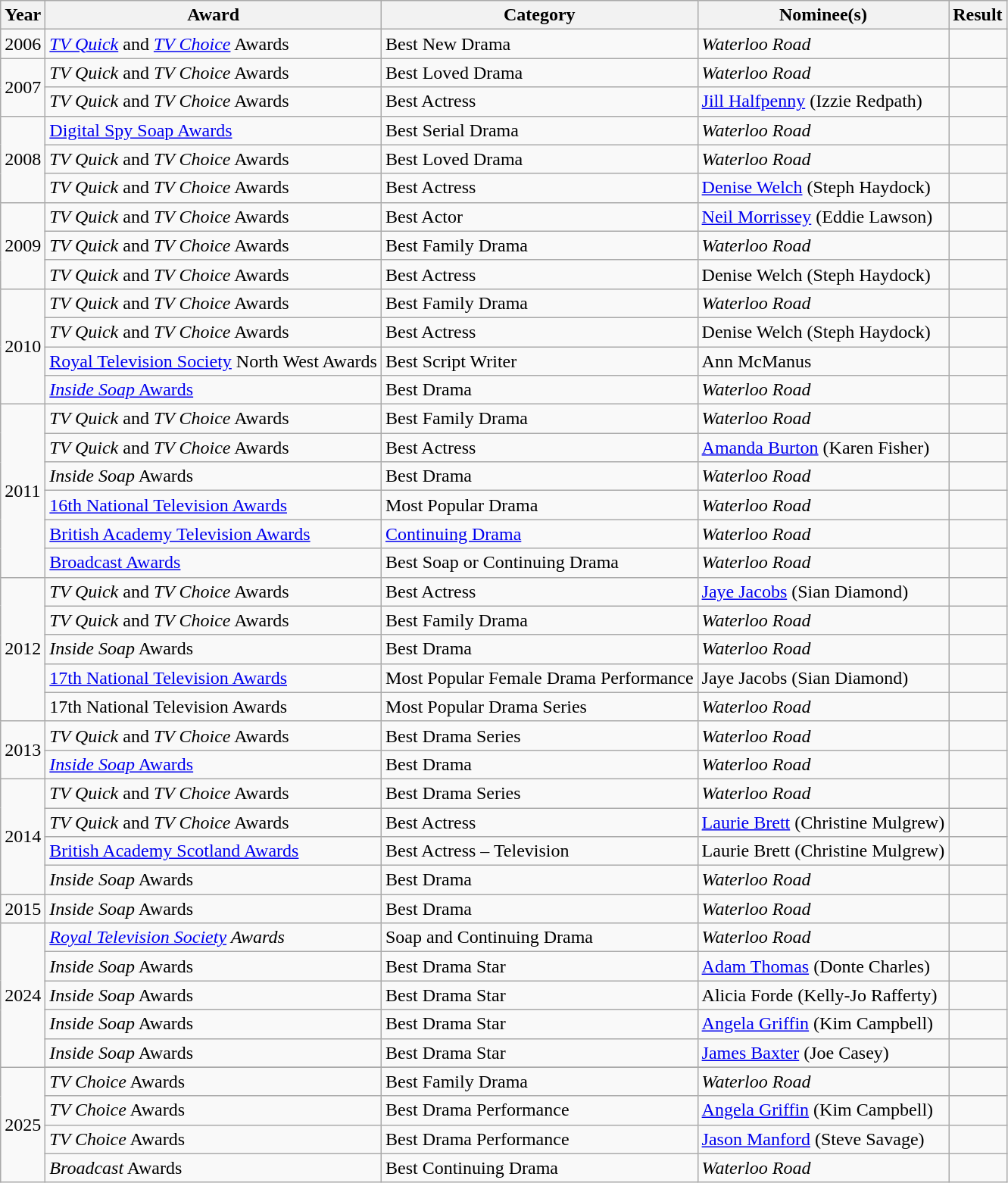<table class="wikitable">
<tr>
<th>Year</th>
<th>Award</th>
<th>Category</th>
<th>Nominee(s)</th>
<th>Result</th>
</tr>
<tr>
<td>2006</td>
<td><em><a href='#'>TV Quick</a></em> and <em><a href='#'>TV Choice</a></em> Awards</td>
<td>Best New Drama</td>
<td><em>Waterloo Road</em></td>
<td></td>
</tr>
<tr>
<td rowspan=2>2007</td>
<td><em>TV Quick</em> and <em>TV Choice</em> Awards</td>
<td>Best Loved Drama</td>
<td><em>Waterloo Road</em></td>
<td></td>
</tr>
<tr>
<td><em>TV Quick</em> and <em>TV Choice</em> Awards</td>
<td>Best Actress</td>
<td><a href='#'>Jill Halfpenny</a> (Izzie Redpath)</td>
<td></td>
</tr>
<tr>
<td rowspan="3">2008</td>
<td><a href='#'>Digital Spy Soap Awards</a></td>
<td>Best Serial Drama</td>
<td><em>Waterloo Road</em></td>
<td></td>
</tr>
<tr>
<td><em>TV Quick</em> and <em>TV Choice</em> Awards</td>
<td>Best Loved Drama</td>
<td><em>Waterloo Road</em></td>
<td></td>
</tr>
<tr>
<td><em>TV Quick</em> and <em>TV Choice</em> Awards</td>
<td>Best Actress</td>
<td><a href='#'>Denise Welch</a> (Steph Haydock)</td>
<td></td>
</tr>
<tr>
<td rowspan="3">2009</td>
<td><em>TV Quick</em> and <em>TV Choice</em> Awards</td>
<td>Best Actor</td>
<td><a href='#'>Neil Morrissey</a> (Eddie Lawson)</td>
<td></td>
</tr>
<tr>
<td><em>TV Quick</em> and <em>TV Choice</em> Awards</td>
<td>Best Family Drama</td>
<td><em>Waterloo Road</em></td>
<td></td>
</tr>
<tr>
<td><em>TV Quick</em> and <em>TV Choice</em> Awards</td>
<td>Best Actress</td>
<td>Denise Welch (Steph Haydock)</td>
<td></td>
</tr>
<tr>
<td rowspan="4">2010</td>
<td><em>TV Quick</em> and <em>TV Choice</em> Awards</td>
<td>Best Family Drama</td>
<td><em>Waterloo Road</em></td>
<td></td>
</tr>
<tr>
<td><em>TV Quick</em> and <em>TV Choice</em> Awards</td>
<td>Best Actress</td>
<td>Denise Welch (Steph Haydock)</td>
<td></td>
</tr>
<tr>
<td><a href='#'>Royal Television Society</a> North West Awards</td>
<td>Best Script Writer</td>
<td>Ann McManus</td>
<td></td>
</tr>
<tr>
<td><a href='#'><em>Inside Soap</em> Awards</a></td>
<td>Best Drama</td>
<td><em>Waterloo Road</em></td>
<td></td>
</tr>
<tr>
<td rowspan="6">2011</td>
<td><em>TV Quick</em> and <em>TV Choice</em> Awards</td>
<td>Best Family Drama</td>
<td><em>Waterloo Road</em></td>
<td></td>
</tr>
<tr>
<td><em>TV Quick</em> and <em>TV Choice</em> Awards</td>
<td>Best Actress</td>
<td><a href='#'>Amanda Burton</a> (Karen Fisher)</td>
<td></td>
</tr>
<tr>
<td><em>Inside Soap</em> Awards</td>
<td>Best Drama</td>
<td><em>Waterloo Road</em></td>
<td></td>
</tr>
<tr>
<td><a href='#'>16th National Television Awards</a></td>
<td>Most Popular Drama</td>
<td><em>Waterloo Road</em></td>
<td></td>
</tr>
<tr>
<td><a href='#'>British Academy Television Awards</a></td>
<td><a href='#'>Continuing Drama</a></td>
<td><em>Waterloo Road</em></td>
<td></td>
</tr>
<tr>
<td><a href='#'>Broadcast Awards</a></td>
<td>Best Soap or Continuing Drama</td>
<td><em>Waterloo Road</em></td>
<td></td>
</tr>
<tr>
<td rowspan="5">2012</td>
<td><em>TV Quick</em> and <em>TV Choice</em> Awards</td>
<td>Best Actress</td>
<td><a href='#'>Jaye Jacobs</a> (Sian Diamond)</td>
<td></td>
</tr>
<tr>
<td><em>TV Quick</em> and <em>TV Choice</em> Awards</td>
<td>Best Family Drama</td>
<td><em>Waterloo Road</em></td>
<td></td>
</tr>
<tr>
<td><em>Inside Soap</em> Awards</td>
<td>Best Drama</td>
<td><em>Waterloo Road</em></td>
<td></td>
</tr>
<tr>
<td><a href='#'>17th National Television Awards</a></td>
<td>Most Popular Female Drama Performance</td>
<td>Jaye Jacobs (Sian Diamond)</td>
<td></td>
</tr>
<tr>
<td>17th National Television Awards</td>
<td>Most Popular Drama Series</td>
<td><em>Waterloo Road</em></td>
<td></td>
</tr>
<tr>
<td rowspan="2">2013</td>
<td><em>TV Quick</em> and <em>TV Choice</em> Awards</td>
<td>Best Drama Series</td>
<td><em>Waterloo Road</em></td>
<td></td>
</tr>
<tr>
<td><a href='#'><em>Inside Soap</em> Awards</a></td>
<td>Best Drama</td>
<td><em>Waterloo Road</em></td>
<td></td>
</tr>
<tr>
<td rowspan="4">2014</td>
<td><em>TV Quick</em> and <em>TV Choice</em> Awards</td>
<td>Best Drama Series</td>
<td><em>Waterloo Road</em></td>
<td></td>
</tr>
<tr>
<td><em>TV Quick</em> and <em>TV Choice</em> Awards</td>
<td>Best Actress</td>
<td><a href='#'>Laurie Brett</a> (Christine Mulgrew)</td>
<td></td>
</tr>
<tr>
<td><a href='#'>British Academy Scotland Awards</a></td>
<td>Best Actress – Television</td>
<td>Laurie Brett (Christine Mulgrew)</td>
<td></td>
</tr>
<tr>
<td><em>Inside Soap</em> Awards</td>
<td>Best Drama</td>
<td><em>Waterloo Road</em></td>
<td></td>
</tr>
<tr>
<td>2015</td>
<td><em>Inside Soap</em> Awards</td>
<td>Best Drama</td>
<td><em>Waterloo Road</em></td>
<td></td>
</tr>
<tr>
<td rowspan="5">2024</td>
<td><em><a href='#'>Royal Television Society</a> Awards</em></td>
<td>Soap and Continuing Drama</td>
<td><em>Waterloo Road</em></td>
<td></td>
</tr>
<tr>
<td><em>Inside Soap</em> Awards</td>
<td>Best Drama Star</td>
<td><a href='#'>Adam Thomas</a> (Donte Charles)</td>
<td></td>
</tr>
<tr>
<td><em>Inside Soap</em> Awards</td>
<td>Best Drama Star</td>
<td>Alicia Forde (Kelly-Jo Rafferty)</td>
<td></td>
</tr>
<tr>
<td><em>Inside Soap</em> Awards</td>
<td>Best Drama Star</td>
<td><a href='#'>Angela Griffin</a> (Kim Campbell)</td>
<td></td>
</tr>
<tr>
<td><em>Inside Soap</em> Awards</td>
<td>Best Drama Star</td>
<td><a href='#'>James Baxter</a> (Joe Casey)</td>
<td></td>
</tr>
<tr>
<td rowspan="5">2025</td>
</tr>
<tr>
<td><em>TV Choice</em> Awards</td>
<td>Best Family Drama</td>
<td><em>Waterloo Road</em></td>
<td></td>
</tr>
<tr>
<td><em>TV Choice</em> Awards</td>
<td>Best Drama Performance</td>
<td><a href='#'>Angela Griffin</a> (Kim Campbell)</td>
<td></td>
</tr>
<tr>
<td><em>TV Choice</em> Awards</td>
<td>Best Drama Performance</td>
<td><a href='#'>Jason Manford</a> (Steve Savage)</td>
<td></td>
</tr>
<tr>
<td><em>Broadcast</em> Awards</td>
<td>Best Continuing Drama</td>
<td><em>Waterloo Road</em></td>
<td></td>
</tr>
</table>
